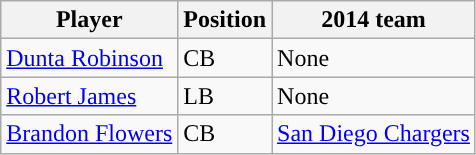<table class="wikitable sortable">
<tr>
<th>Player</th>
<th>Position</th>
<th>2014 team</th>
</tr>
<tr>
<td><a href='#'>Dunta Robinson</a></td>
<td>CB</td>
<td>None</td>
</tr>
<tr>
<td><a href='#'>Robert James</a></td>
<td>LB</td>
<td>None</td>
</tr>
<tr>
<td><a href='#'>Brandon Flowers</a></td>
<td>CB</td>
<td><a href='#'>San Diego Chargers</a></td>
</tr>
</table>
